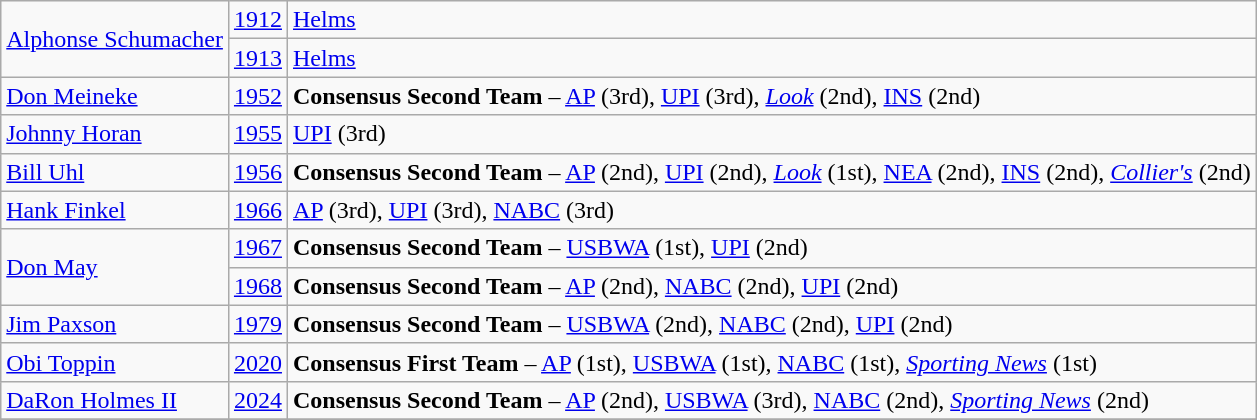<table class="wikitable">
<tr>
<td rowspan=2><a href='#'>Alphonse Schumacher</a></td>
<td><a href='#'>1912</a></td>
<td><a href='#'>Helms</a></td>
</tr>
<tr>
<td><a href='#'>1913</a></td>
<td><a href='#'>Helms</a></td>
</tr>
<tr>
<td><a href='#'>Don Meineke</a></td>
<td><a href='#'>1952</a></td>
<td><strong>Consensus Second Team</strong> – <a href='#'>AP</a> (3rd), <a href='#'>UPI</a> (3rd), <em><a href='#'>Look</a></em> (2nd), <a href='#'>INS</a> (2nd)</td>
</tr>
<tr>
<td><a href='#'>Johnny Horan</a></td>
<td><a href='#'>1955</a></td>
<td><a href='#'>UPI</a> (3rd)</td>
</tr>
<tr>
<td><a href='#'>Bill Uhl</a></td>
<td><a href='#'>1956</a></td>
<td><strong>Consensus Second Team</strong> – <a href='#'>AP</a> (2nd), <a href='#'>UPI</a> (2nd), <em><a href='#'>Look</a></em> (1st), <a href='#'>NEA</a> (2nd), <a href='#'>INS</a> (2nd), <em><a href='#'>Collier's</a></em> (2nd)</td>
</tr>
<tr>
<td><a href='#'>Hank Finkel</a></td>
<td><a href='#'>1966</a></td>
<td><a href='#'>AP</a> (3rd), <a href='#'>UPI</a> (3rd), <a href='#'>NABC</a> (3rd)</td>
</tr>
<tr>
<td rowspan=2><a href='#'>Don May</a></td>
<td><a href='#'>1967</a></td>
<td><strong>Consensus Second Team</strong> – <a href='#'>USBWA</a> (1st), <a href='#'>UPI</a> (2nd)</td>
</tr>
<tr>
<td><a href='#'>1968</a></td>
<td><strong>Consensus Second Team</strong> – <a href='#'>AP</a> (2nd), <a href='#'>NABC</a> (2nd), <a href='#'>UPI</a> (2nd)</td>
</tr>
<tr>
<td><a href='#'>Jim Paxson</a></td>
<td><a href='#'>1979</a></td>
<td><strong>Consensus Second Team</strong> – <a href='#'>USBWA</a> (2nd), <a href='#'>NABC</a> (2nd), <a href='#'>UPI</a> (2nd)</td>
</tr>
<tr>
<td><a href='#'>Obi Toppin</a></td>
<td><a href='#'>2020</a></td>
<td><strong>Consensus First Team</strong> – <a href='#'>AP</a> (1st), <a href='#'>USBWA</a> (1st), <a href='#'>NABC</a> (1st), <em><a href='#'>Sporting News</a></em> (1st)</td>
</tr>
<tr>
<td><a href='#'>DaRon Holmes II</a></td>
<td><a href='#'>2024</a></td>
<td><strong>Consensus Second Team</strong> – <a href='#'>AP</a> (2nd), <a href='#'>USBWA</a> (3rd), <a href='#'>NABC</a> (2nd), <em><a href='#'>Sporting News</a></em> (2nd)</td>
</tr>
<tr>
</tr>
</table>
